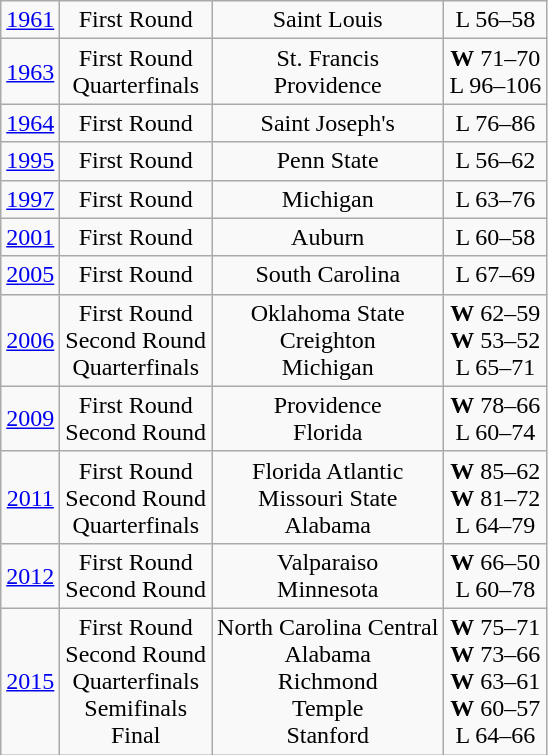<table class="wikitable">
<tr align="center">
<td><a href='#'>1961</a></td>
<td>First Round</td>
<td>Saint Louis</td>
<td>L 56–58</td>
</tr>
<tr align="center">
<td><a href='#'>1963</a></td>
<td>First Round<br>Quarterfinals</td>
<td>St. Francis<br>Providence</td>
<td><strong>W</strong> 71–70<br>L 96–106</td>
</tr>
<tr align="center">
<td><a href='#'>1964</a></td>
<td>First Round</td>
<td>Saint Joseph's</td>
<td>L 76–86</td>
</tr>
<tr align="center">
<td><a href='#'>1995</a></td>
<td>First Round</td>
<td>Penn State</td>
<td>L 56–62</td>
</tr>
<tr align="center">
<td><a href='#'>1997</a></td>
<td>First Round</td>
<td>Michigan</td>
<td>L 63–76</td>
</tr>
<tr align="center">
<td><a href='#'>2001</a></td>
<td>First Round</td>
<td>Auburn</td>
<td>L 60–58</td>
</tr>
<tr align="center">
<td><a href='#'>2005</a></td>
<td>First Round</td>
<td>South Carolina</td>
<td>L 67–69</td>
</tr>
<tr align="center">
<td><a href='#'>2006</a></td>
<td>First Round<br>Second Round<br>Quarterfinals</td>
<td>Oklahoma State<br>Creighton<br>Michigan</td>
<td><strong>W</strong> 62–59<br><strong>W</strong> 53–52<br>L 65–71</td>
</tr>
<tr align="center">
<td><a href='#'>2009</a></td>
<td>First Round<br>Second Round</td>
<td>Providence<br>Florida</td>
<td><strong>W</strong> 78–66<br>L 60–74</td>
</tr>
<tr align="center">
<td><a href='#'>2011</a></td>
<td>First Round<br>Second Round<br>Quarterfinals</td>
<td>Florida Atlantic<br>Missouri State<br>Alabama</td>
<td><strong>W</strong> 85–62<br><strong>W</strong> 81–72<br>L 64–79</td>
</tr>
<tr align="center">
<td><a href='#'>2012</a></td>
<td>First Round<br>Second Round</td>
<td>Valparaiso<br>Minnesota</td>
<td><strong>W</strong> 66–50<br>L 60–78</td>
</tr>
<tr align="center">
<td><a href='#'>2015</a></td>
<td>First Round<br>Second Round<br>Quarterfinals<br>Semifinals<br>Final</td>
<td>North Carolina Central<br>Alabama<br>Richmond<br>Temple<br>Stanford</td>
<td><strong>W</strong> 75–71<br><strong>W</strong> 73–66<br><strong>W</strong> 63–61<br><strong>W</strong> 60–57<br>L 64–66</td>
</tr>
</table>
